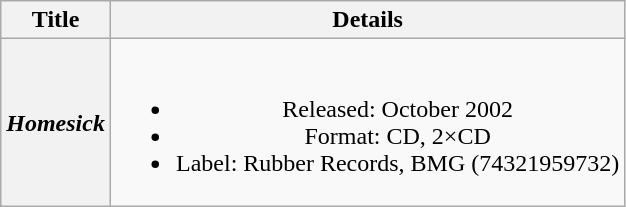<table class="wikitable plainrowheaders" style="text-align:center;" border="1">
<tr>
<th>Title</th>
<th>Details</th>
</tr>
<tr>
<th scope="row"><em>Homesick</em></th>
<td><br><ul><li>Released: October 2002</li><li>Format: CD, 2×CD</li><li>Label: Rubber Records, BMG (74321959732)</li></ul></td>
</tr>
</table>
